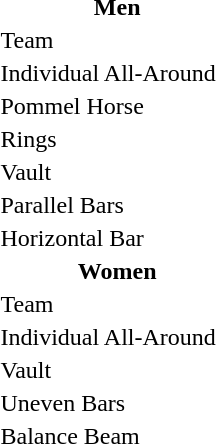<table>
<tr>
<th colspan="4">Men</th>
</tr>
<tr>
<td>Team</td>
<td><br></td>
<td></td>
<td></td>
</tr>
<tr>
<td>Individual All-Around</td>
<td></td>
<td></td>
<td></td>
</tr>
<tr>
<td>Pommel Horse</td>
<td></td>
<td></td>
<td></td>
</tr>
<tr>
<td>Rings</td>
<td></td>
<td></td>
<td></td>
</tr>
<tr>
<td>Vault</td>
<td></td>
<td></td>
<td></td>
</tr>
<tr>
<td>Parallel Bars</td>
<td></td>
<td></td>
<td></td>
</tr>
<tr>
<td>Horizontal Bar</td>
<td></td>
<td></td>
<td></td>
</tr>
<tr>
<th colspan="4">Women</th>
</tr>
<tr>
<td>Team</td>
<td><br></td>
<td><br></td>
<td><br></td>
</tr>
<tr>
<td>Individual All-Around</td>
<td></td>
<td></td>
<td></td>
</tr>
<tr>
<td>Vault</td>
<td></td>
<td></td>
<td></td>
</tr>
<tr>
<td>Uneven Bars</td>
<td></td>
<td></td>
<td></td>
</tr>
<tr>
<td>Balance Beam</td>
<td></td>
<td></td>
<td></td>
</tr>
</table>
